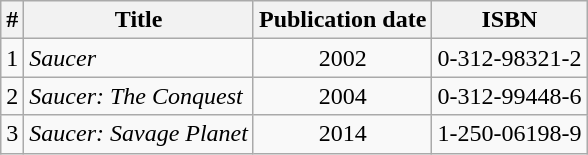<table class=wikitable>
<tr>
<th>#</th>
<th>Title</th>
<th>Publication date</th>
<th>ISBN</th>
</tr>
<tr>
<td style="text-align:center">1</td>
<td><em>Saucer</em></td>
<td style="text-align:center">2002</td>
<td>0-312-98321-2</td>
</tr>
<tr>
<td style="text-align:center">2</td>
<td><em>Saucer: The Conquest</em></td>
<td style="text-align:center">2004</td>
<td>0-312-99448-6</td>
</tr>
<tr>
<td style="text-align:center">3</td>
<td><em>Saucer: Savage Planet</em></td>
<td style="text-align:center">2014</td>
<td>1-250-06198-9</td>
</tr>
</table>
